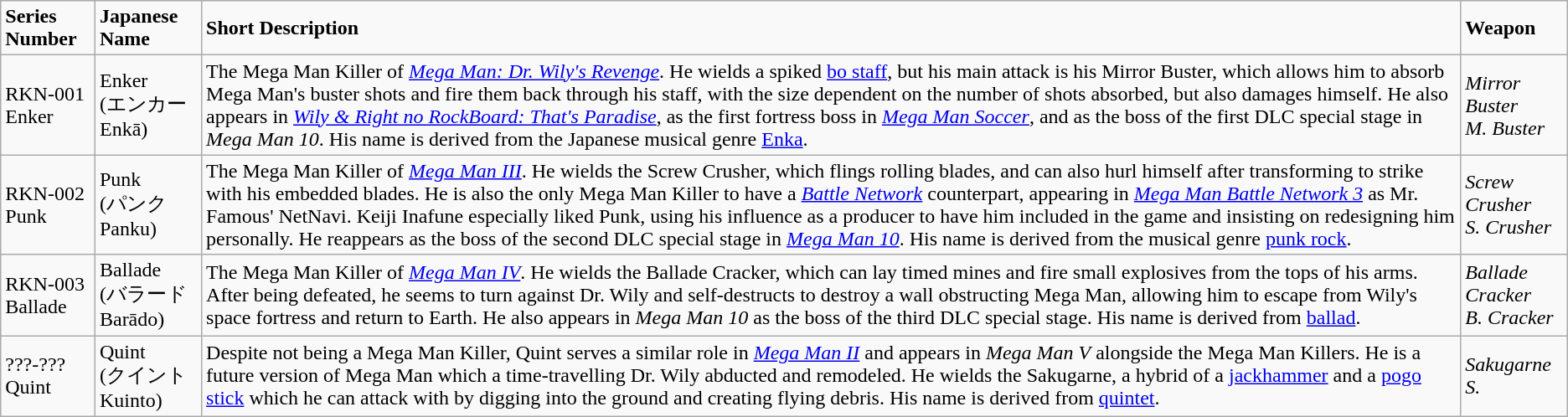<table class="wikitable">
<tr>
<td><strong>Series Number</strong></td>
<td><strong>Japanese Name</strong></td>
<td><strong>Short Description</strong></td>
<td><strong>Weapon</strong></td>
</tr>
<tr>
<td>RKN-001<br>Enker</td>
<td>Enker<br>(エンカー Enkā)</td>
<td>The Mega Man Killer of <em><a href='#'>Mega Man: Dr. Wily's Revenge</a></em>. He wields a spiked <a href='#'>bo staff</a>, but his main attack is his Mirror Buster, which allows him to absorb Mega Man's buster shots and fire them back through his staff, with the size dependent on the number of shots absorbed, but also damages himself. He also appears in <em><a href='#'>Wily & Right no RockBoard: That's Paradise</a></em>, as the first fortress boss in <em><a href='#'>Mega Man Soccer</a></em>, and as the boss of the first DLC special stage in <em>Mega Man 10</em>. His name is derived from the Japanese musical genre <a href='#'>Enka</a>.</td>
<td><em>Mirror Buster</em><br><em>M. Buster</em></td>
</tr>
<tr>
<td>RKN-002<br>Punk</td>
<td>Punk<br>(パンク Panku)</td>
<td>The Mega Man Killer of <em><a href='#'>Mega Man III</a></em>. He wields the Screw Crusher, which flings rolling blades, and can also hurl himself after transforming to strike with his embedded blades. He is also the only Mega Man Killer to have a <em><a href='#'>Battle Network</a></em> counterpart, appearing in <em><a href='#'>Mega Man Battle Network 3</a></em> as Mr. Famous' NetNavi. Keiji Inafune especially liked Punk, using his influence as a producer to have him included in the game and insisting on redesigning him personally. He reappears as the boss of the second DLC special stage in <em><a href='#'>Mega Man 10</a></em>. His name is derived from the musical genre <a href='#'>punk rock</a>.</td>
<td><em>Screw Crusher</em><br><em>S. Crusher</em></td>
</tr>
<tr>
<td>RKN-003<br>Ballade</td>
<td>Ballade<br>(バラード Barādo)</td>
<td>The Mega Man Killer of <em><a href='#'>Mega Man IV</a></em>. He wields the Ballade Cracker, which can lay timed mines and fire small explosives from the tops of his arms. After being defeated, he seems to turn against Dr. Wily and self-destructs to destroy a wall obstructing Mega Man, allowing him to escape from Wily's space fortress and return to Earth. He also appears in <em>Mega Man 10</em> as the boss of the third DLC special stage. His name is derived from <a href='#'>ballad</a>.</td>
<td><em>Ballade Cracker</em><br><em>B. Cracker</em></td>
</tr>
<tr>
<td>???-???<br>Quint</td>
<td>Quint<br>(クイント Kuinto)</td>
<td>Despite not being a Mega Man Killer, Quint serves a similar role in <em><a href='#'>Mega Man II</a></em> and appears in <em>Mega Man V</em> alongside the Mega Man Killers. He is a future version of Mega Man which a time-travelling Dr. Wily abducted and remodeled. He wields the Sakugarne, a hybrid of a <a href='#'>jackhammer</a> and a <a href='#'>pogo stick</a> which he can attack with by digging into the ground and creating flying debris. His name is derived from <a href='#'>quintet</a>.</td>
<td><em>Sakugarne</em><br><em>S.</em></td>
</tr>
</table>
